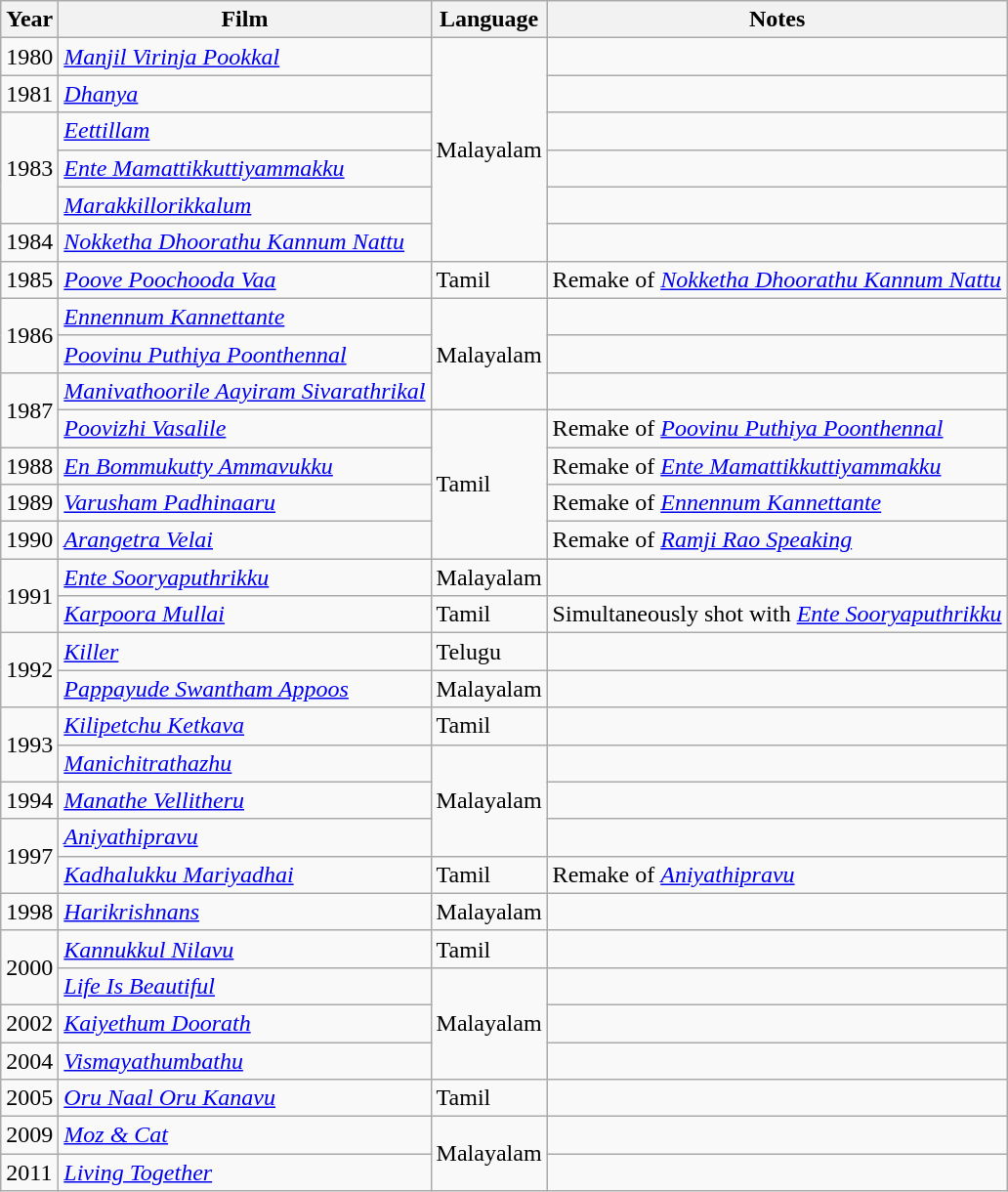<table class="wikitable sortable">
<tr>
<th>Year</th>
<th>Film</th>
<th>Language</th>
<th class="unsortable" >Notes</th>
</tr>
<tr>
<td>1980</td>
<td><em><a href='#'>Manjil Virinja Pookkal</a></em></td>
<td rowspan="6">Malayalam</td>
<td></td>
</tr>
<tr>
<td>1981</td>
<td><em><a href='#'>Dhanya</a></em></td>
<td></td>
</tr>
<tr>
<td rowspan="3">1983</td>
<td><em><a href='#'>Eettillam</a></em></td>
<td></td>
</tr>
<tr>
<td><em><a href='#'>Ente Mamattikkuttiyammakku</a></em></td>
<td></td>
</tr>
<tr>
<td><em><a href='#'>Marakkillorikkalum</a></em></td>
<td></td>
</tr>
<tr>
<td>1984</td>
<td><em><a href='#'>Nokketha Dhoorathu Kannum Nattu</a></em></td>
<td></td>
</tr>
<tr>
<td>1985</td>
<td><em><a href='#'>Poove Poochooda Vaa</a></em></td>
<td>Tamil</td>
<td>Remake of <em><a href='#'>Nokketha Dhoorathu Kannum Nattu</a></em></td>
</tr>
<tr>
<td rowspan="2">1986</td>
<td><em><a href='#'>Ennennum Kannettante</a></em></td>
<td rowspan="3">Malayalam</td>
<td></td>
</tr>
<tr>
<td><em><a href='#'>Poovinu Puthiya Poonthennal</a></em></td>
<td></td>
</tr>
<tr>
<td rowspan="2">1987</td>
<td><em><a href='#'>Manivathoorile Aayiram Sivarathrikal</a></em></td>
<td></td>
</tr>
<tr>
<td><em><a href='#'>Poovizhi Vasalile</a></em></td>
<td rowspan="4">Tamil</td>
<td>Remake of <em><a href='#'>Poovinu Puthiya Poonthennal</a></em></td>
</tr>
<tr>
<td>1988</td>
<td><em><a href='#'>En Bommukutty Ammavukku</a></em></td>
<td>Remake of <em><a href='#'>Ente Mamattikkuttiyammakku</a></em></td>
</tr>
<tr>
<td>1989</td>
<td><em><a href='#'>Varusham Padhinaaru</a></em></td>
<td>Remake of <em><a href='#'>Ennennum Kannettante</a></em></td>
</tr>
<tr>
<td>1990</td>
<td><em><a href='#'>Arangetra Velai</a></em></td>
<td>Remake of <em><a href='#'>Ramji Rao Speaking</a></em></td>
</tr>
<tr>
<td rowspan="2">1991</td>
<td><em><a href='#'>Ente Sooryaputhrikku</a></em></td>
<td>Malayalam</td>
<td></td>
</tr>
<tr>
<td><em><a href='#'>Karpoora Mullai</a></em></td>
<td>Tamil</td>
<td>Simultaneously shot with <em><a href='#'>Ente Sooryaputhrikku</a></em></td>
</tr>
<tr>
<td rowspan="2">1992</td>
<td><em><a href='#'>Killer</a></em></td>
<td>Telugu</td>
<td></td>
</tr>
<tr>
<td><em><a href='#'>Pappayude Swantham Appoos</a></em></td>
<td>Malayalam</td>
<td></td>
</tr>
<tr>
<td rowspan="2">1993</td>
<td><em><a href='#'>Kilipetchu Ketkava</a></em></td>
<td>Tamil</td>
<td></td>
</tr>
<tr>
<td><em><a href='#'>Manichitrathazhu</a></em></td>
<td rowspan="3">Malayalam</td>
<td></td>
</tr>
<tr>
<td>1994</td>
<td><em><a href='#'>Manathe Vellitheru</a></em></td>
<td></td>
</tr>
<tr>
<td rowspan="2">1997</td>
<td><em><a href='#'>Aniyathipravu</a></em></td>
<td></td>
</tr>
<tr>
<td><em><a href='#'>Kadhalukku Mariyadhai</a></em></td>
<td>Tamil</td>
<td>Remake of <em><a href='#'>Aniyathipravu</a></em></td>
</tr>
<tr>
<td>1998</td>
<td><em><a href='#'>Harikrishnans</a></em></td>
<td>Malayalam</td>
<td></td>
</tr>
<tr>
<td rowspan="2">2000</td>
<td><em><a href='#'>Kannukkul Nilavu</a></em></td>
<td>Tamil</td>
<td></td>
</tr>
<tr>
<td><em><a href='#'>Life Is Beautiful</a></em></td>
<td rowspan="3">Malayalam</td>
<td></td>
</tr>
<tr>
<td>2002</td>
<td><em><a href='#'>Kaiyethum Doorath</a></em></td>
<td></td>
</tr>
<tr>
<td>2004</td>
<td><em><a href='#'>Vismayathumbathu</a></em></td>
<td></td>
</tr>
<tr>
<td>2005</td>
<td><em><a href='#'>Oru Naal Oru Kanavu</a></em></td>
<td>Tamil</td>
<td></td>
</tr>
<tr>
<td>2009</td>
<td><em><a href='#'>Moz & Cat</a></em></td>
<td rowspan="2">Malayalam</td>
<td></td>
</tr>
<tr>
<td>2011</td>
<td><em><a href='#'>Living Together</a></em></td>
<td></td>
</tr>
</table>
